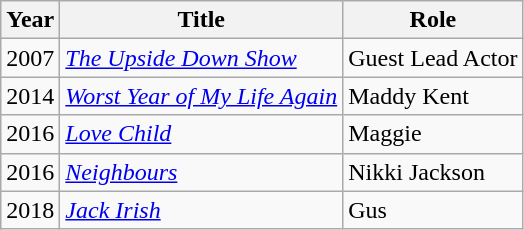<table class="wikitable sortable">
<tr>
<th>Year</th>
<th>Title</th>
<th>Role</th>
</tr>
<tr>
<td>2007</td>
<td><em><a href='#'>The Upside Down Show</a> </em></td>
<td>Guest Lead Actor</td>
</tr>
<tr>
<td>2014</td>
<td><em><a href='#'>Worst Year of My Life Again</a></em></td>
<td>Maddy Kent</td>
</tr>
<tr>
<td>2016</td>
<td><em><a href='#'>Love Child</a></em></td>
<td>Maggie</td>
</tr>
<tr>
<td>2016</td>
<td><em><a href='#'>Neighbours</a></em></td>
<td>Nikki Jackson</td>
</tr>
<tr>
<td>2018</td>
<td><em><a href='#'>Jack Irish</a></em></td>
<td>Gus</td>
</tr>
</table>
